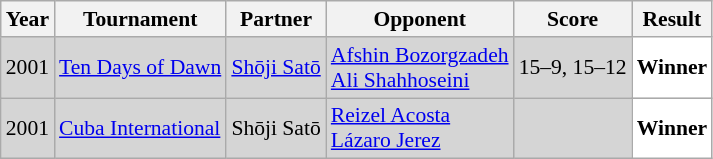<table class="sortable wikitable" style="font-size: 90%;">
<tr>
<th>Year</th>
<th>Tournament</th>
<th>Partner</th>
<th>Opponent</th>
<th>Score</th>
<th>Result</th>
</tr>
<tr style="background:#D5D5D5">
<td align="center">2001</td>
<td align="left"><a href='#'>Ten Days of Dawn</a></td>
<td align="left"> <a href='#'>Shōji Satō</a></td>
<td align="left"> <a href='#'>Afshin Bozorgzadeh</a> <br>  <a href='#'>Ali Shahhoseini</a></td>
<td align="left">15–9, 15–12</td>
<td style="text-align:left; background:white"> <strong>Winner</strong></td>
</tr>
<tr style="background:#D5D5D5">
<td align="center">2001</td>
<td align="left"><a href='#'>Cuba International</a></td>
<td align="left"> Shōji Satō</td>
<td align="left"> <a href='#'>Reizel Acosta</a> <br>  <a href='#'>Lázaro Jerez</a></td>
<td align="left"></td>
<td style="text-align:left; background:white"> <strong>Winner</strong></td>
</tr>
</table>
